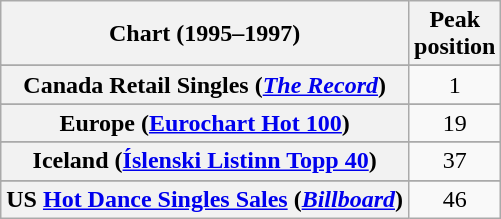<table class="wikitable sortable plainrowheaders" style="text-align:center">
<tr>
<th>Chart (1995–1997)</th>
<th>Peak<br>position</th>
</tr>
<tr>
</tr>
<tr>
</tr>
<tr>
<th scope="row">Canada Retail Singles (<em><a href='#'>The Record</a></em>)</th>
<td>1</td>
</tr>
<tr>
</tr>
<tr>
</tr>
<tr>
<th scope="row">Europe (<a href='#'>Eurochart Hot 100</a>)</th>
<td>19</td>
</tr>
<tr>
</tr>
<tr>
<th scope="row">Iceland (<a href='#'>Íslenski Listinn Topp 40</a>)</th>
<td>37</td>
</tr>
<tr>
</tr>
<tr>
</tr>
<tr>
</tr>
<tr>
</tr>
<tr>
<th scope="row">US <a href='#'>Hot Dance Singles Sales</a> (<em><a href='#'>Billboard</a></em>)</th>
<td>46</td>
</tr>
</table>
